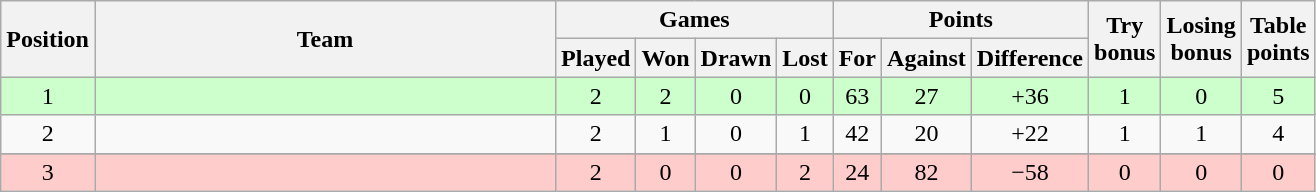<table class="wikitable" style="text-align: center;">
<tr>
<th rowspan="2" width="20">Position</th>
<th rowspan="2" width="300">Team</th>
<th colspan="4">Games</th>
<th colspan="3">Points</th>
<th rowspan="2" width="20">Try bonus</th>
<th rowspan="2" width="20">Losing bonus</th>
<th rowspan="2" width="20">Table points</th>
</tr>
<tr>
<th width="20">Played</th>
<th width="20">Won</th>
<th width="20">Drawn</th>
<th width="20">Lost</th>
<th width="20">For</th>
<th width="20">Against</th>
<th width="20">Difference</th>
</tr>
<tr bgcolor="#ccffcc">
<td>1</td>
<td></td>
<td>2</td>
<td>2</td>
<td>0</td>
<td>0</td>
<td>63</td>
<td>27</td>
<td>+36</td>
<td>1</td>
<td>0</td>
<td>5</td>
</tr>
<tr>
<td>2</td>
<td></td>
<td>2</td>
<td>1</td>
<td>0</td>
<td>1</td>
<td>42</td>
<td>20</td>
<td>+22</td>
<td>1</td>
<td>1</td>
<td>4</td>
</tr>
<tr>
</tr>
<tr bgcolor="#FFCCCC">
<td>3</td>
<td></td>
<td>2</td>
<td>0</td>
<td>0</td>
<td>2</td>
<td>24</td>
<td>82</td>
<td>−58</td>
<td>0</td>
<td>0</td>
<td>0</td>
</tr>
</table>
